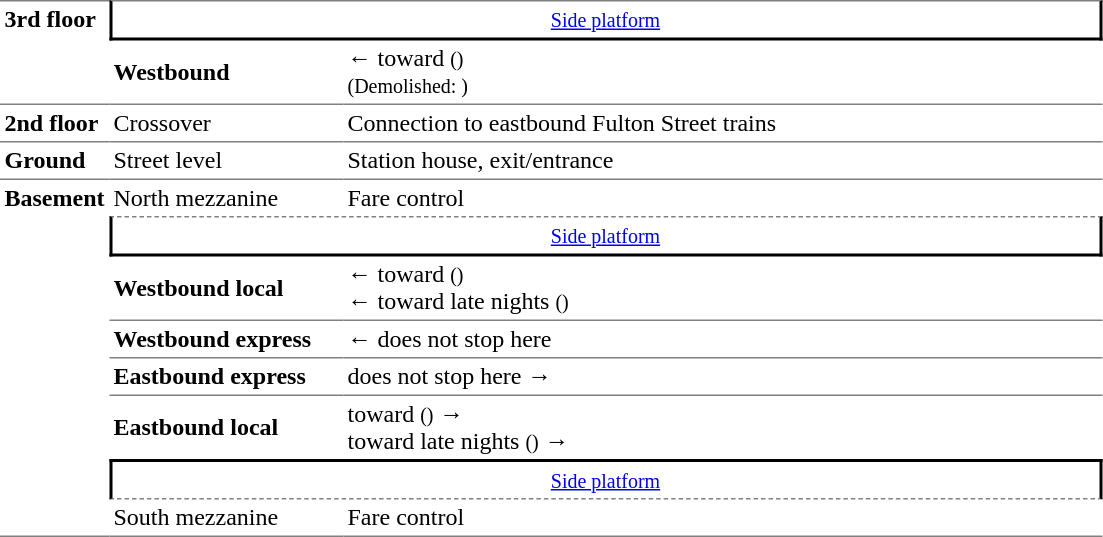<table table border=0 cellspacing=0 cellpadding=3>
<tr>
<td style="border-top:solid 1px gray;vertical-align:top;" rowspan=2><strong>3rd floor</strong></td>
<td style="border-top:solid 1px gray;border-right:solid 2px black;border-left:solid 2px black;border-bottom:solid 2px black;text-align:center;" colspan=2><small><a href='#'>Side platform</a> </small></td>
</tr>
<tr>
<td><span><strong>Westbound</strong></span></td>
<td>←  toward  <small>()</small><br><small>(Demolished: )</small></td>
</tr>
<tr>
<td style="border-top:solid 1px gray;" width=50><strong>2nd floor</strong></td>
<td style="border-top:solid 1px gray;" width=150>Crossover</td>
<td style="border-top:solid 1px gray;" width=500>Connection to eastbound Fulton Street trains</td>
</tr>
<tr>
<td style="border-top:solid 1px gray;"><strong>Ground</strong></td>
<td style="border-top:solid 1px gray;">Street level</td>
<td style="border-top:solid 1px gray;">Station house, exit/entrance<br></td>
</tr>
<tr>
<td style="border-top:solid 1px gray;border-bottom:solid 1px gray;vertical-align:top;" rowspan=8><strong>Basement</strong></td>
<td style="border-top:solid 1px gray;">North mezzanine</td>
<td style="border-top:solid 1px gray;">Fare control</td>
</tr>
<tr>
<td style="border-top:dashed 1px gray;border-right:solid 2px black;border-left:solid 2px black;border-bottom:solid 2px black;text-align:center;" colspan=2><small><a href='#'>Side platform</a> </small></td>
</tr>
<tr>
<td style="border-bottom:solid 1px gray;"><span><strong>Westbound local</strong></span></td>
<td style="border-bottom:solid 1px gray;">←  toward  <small>()</small><br>←  toward  late nights <small>()</small></td>
</tr>
<tr>
<td style="border-bottom:solid 1px gray;"><span><strong>Westbound express</strong></span></td>
<td style="border-bottom:solid 1px gray;">←  does not stop here</td>
</tr>
<tr>
<td style="border-bottom:solid 1px gray;"><span><strong>Eastbound express</strong></span></td>
<td style="border-bottom:solid 1px gray;">  does not stop here →</td>
</tr>
<tr>
<td><span><strong>Eastbound local</strong></span></td>
<td>  toward  <small>()</small> →<br>  toward  late nights <small>()</small> →</td>
</tr>
<tr>
<td style="border-top:solid 2px black;border-right:solid 2px black;border-left:solid 2px black;border-bottom:dashed 1px gray;text-align:center;" colspan=2><small><a href='#'>Side platform</a> </small></td>
</tr>
<tr>
<td style="border-bottom:solid 1px gray;">South mezzanine</td>
<td style="border-bottom:solid 1px gray;">Fare control</td>
</tr>
</table>
